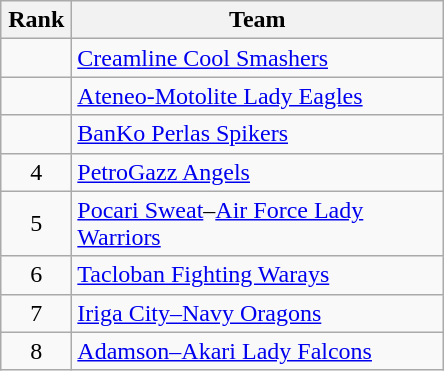<table class="wikitable" style="text-align: center;">
<tr>
<th width=40>Rank</th>
<th width=240>Team</th>
</tr>
<tr>
<td></td>
<td align="left"><a href='#'>Creamline Cool Smashers</a></td>
</tr>
<tr>
<td></td>
<td align="left"><a href='#'>Ateneo-Motolite Lady Eagles</a></td>
</tr>
<tr>
<td></td>
<td align="left"><a href='#'>BanKo Perlas Spikers</a></td>
</tr>
<tr>
<td>4</td>
<td align="left"><a href='#'>PetroGazz Angels</a></td>
</tr>
<tr>
<td>5</td>
<td align="left"><a href='#'>Pocari Sweat</a>–<a href='#'>Air Force Lady Warriors</a></td>
</tr>
<tr>
<td>6</td>
<td align="left"><a href='#'>Tacloban Fighting Warays</a></td>
</tr>
<tr>
<td>7</td>
<td align="left"><a href='#'>Iriga City–Navy Oragons</a></td>
</tr>
<tr>
<td>8</td>
<td align="left"><a href='#'>Adamson–Akari Lady Falcons</a></td>
</tr>
</table>
